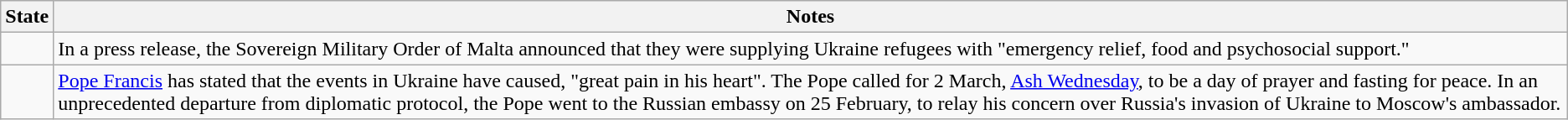<table class="wikitable">
<tr>
<th>State</th>
<th>Notes</th>
</tr>
<tr>
<td></td>
<td>In a press release, the Sovereign Military Order of Malta announced that they were supplying Ukraine refugees with "emergency relief, food and psychosocial support."</td>
</tr>
<tr>
<td></td>
<td><a href='#'>Pope Francis</a> has stated that the events in Ukraine have caused, "great pain in his heart". The Pope called for 2 March, <a href='#'>Ash Wednesday</a>, to be a day of prayer and fasting for peace. In an unprecedented departure from diplomatic protocol, the Pope went to the Russian embassy on 25 February, to relay his concern over Russia's invasion of Ukraine to Moscow's ambassador.</td>
</tr>
</table>
